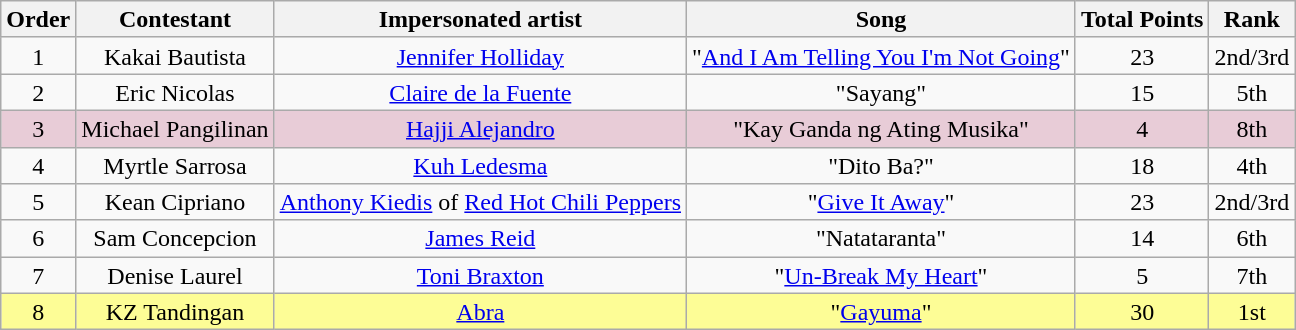<table class="wikitable" style="text-align:center; line-height:17px; width:auto;">
<tr>
<th>Order</th>
<th>Contestant</th>
<th>Impersonated artist</th>
<th>Song</th>
<th>Total Points</th>
<th>Rank</th>
</tr>
<tr>
<td>1</td>
<td>Kakai Bautista</td>
<td><a href='#'>Jennifer Holliday</a></td>
<td>"<a href='#'>And I Am Telling You I'm Not Going</a>"</td>
<td>23</td>
<td>2nd/3rd</td>
</tr>
<tr>
<td>2</td>
<td>Eric Nicolas</td>
<td><a href='#'>Claire de la Fuente</a></td>
<td>"Sayang"</td>
<td>15</td>
<td>5th</td>
</tr>
<tr>
<td style="background:#E8CCD7">3</td>
<td style="background:#E8CCD7">Michael Pangilinan</td>
<td style="background:#E8CCD7"><a href='#'>Hajji Alejandro</a></td>
<td style="background:#E8CCD7">"Kay Ganda ng Ating Musika"</td>
<td style="background:#E8CCD7">4</td>
<td style="background:#E8CCD7">8th</td>
</tr>
<tr>
<td>4</td>
<td>Myrtle Sarrosa</td>
<td><a href='#'>Kuh Ledesma</a></td>
<td>"Dito Ba?"</td>
<td>18</td>
<td>4th</td>
</tr>
<tr>
<td>5</td>
<td>Kean Cipriano</td>
<td><a href='#'>Anthony Kiedis</a> of <a href='#'>Red Hot Chili Peppers</a></td>
<td>"<a href='#'>Give It Away</a>"</td>
<td>23</td>
<td>2nd/3rd</td>
</tr>
<tr>
<td>6</td>
<td>Sam Concepcion</td>
<td><a href='#'>James Reid</a></td>
<td>"Natataranta"</td>
<td>14</td>
<td>6th</td>
</tr>
<tr>
<td>7</td>
<td>Denise Laurel</td>
<td><a href='#'>Toni Braxton</a></td>
<td>"<a href='#'>Un-Break My Heart</a>"</td>
<td>5</td>
<td>7th</td>
</tr>
<tr>
<td style="background:#FDFD96;">8</td>
<td style="background:#FDFD96;">KZ Tandingan</td>
<td style="background:#FDFD96;"><a href='#'>Abra</a></td>
<td style="background:#FDFD96;">"<a href='#'>Gayuma</a>"</td>
<td style="background:#FDFD96;">30</td>
<td style="background:#FDFD96;">1st</td>
</tr>
</table>
